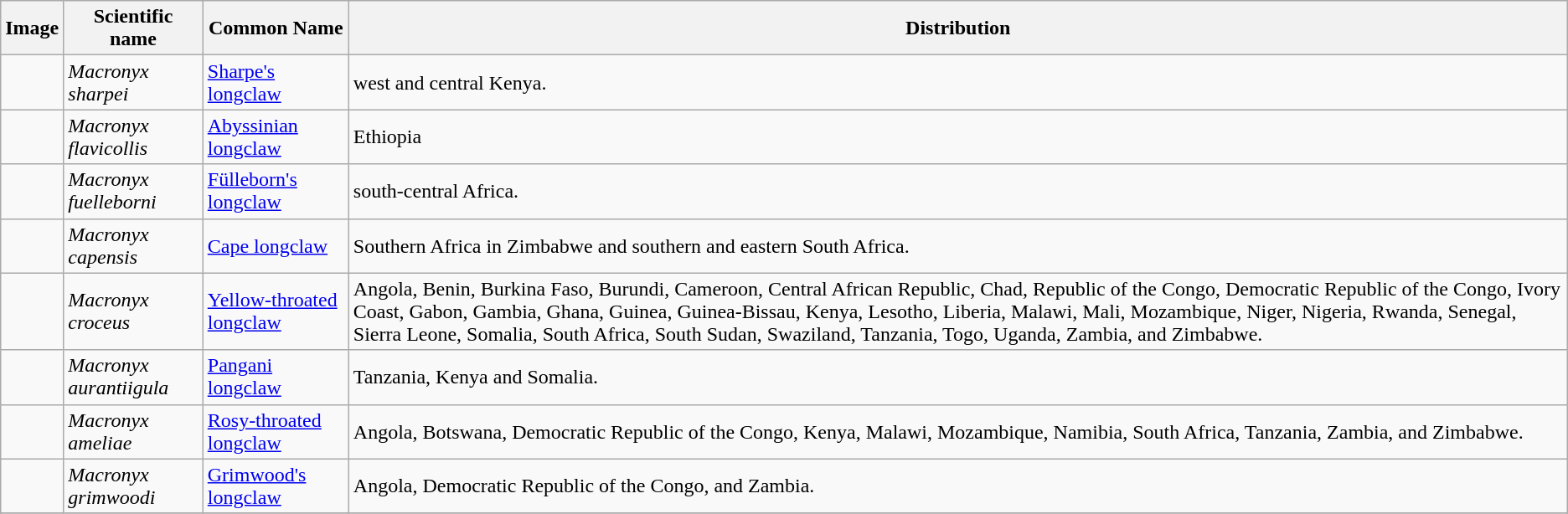<table class="wikitable">
<tr>
<th>Image</th>
<th>Scientific name</th>
<th>Common Name</th>
<th>Distribution</th>
</tr>
<tr>
<td></td>
<td><em>Macronyx sharpei</em></td>
<td><a href='#'>Sharpe's longclaw</a></td>
<td>west and central Kenya.</td>
</tr>
<tr>
<td></td>
<td><em>Macronyx flavicollis</em></td>
<td><a href='#'>Abyssinian longclaw</a></td>
<td>Ethiopia</td>
</tr>
<tr>
<td></td>
<td><em>Macronyx fuelleborni</em></td>
<td><a href='#'>Fülleborn's longclaw</a></td>
<td>south-central Africa.</td>
</tr>
<tr>
<td></td>
<td><em>Macronyx capensis</em></td>
<td><a href='#'>Cape longclaw</a></td>
<td>Southern Africa in Zimbabwe and southern and eastern South Africa.</td>
</tr>
<tr>
<td></td>
<td><em>Macronyx croceus</em></td>
<td><a href='#'>Yellow-throated longclaw</a></td>
<td>Angola, Benin, Burkina Faso, Burundi, Cameroon, Central African Republic, Chad, Republic of the Congo, Democratic Republic of the Congo, Ivory Coast, Gabon, Gambia, Ghana, Guinea, Guinea-Bissau, Kenya, Lesotho, Liberia, Malawi, Mali, Mozambique, Niger, Nigeria, Rwanda, Senegal, Sierra Leone, Somalia, South Africa, South Sudan, Swaziland, Tanzania, Togo, Uganda, Zambia, and Zimbabwe.</td>
</tr>
<tr>
<td></td>
<td><em>Macronyx aurantiigula</em></td>
<td><a href='#'>Pangani longclaw</a></td>
<td>Tanzania, Kenya and Somalia.</td>
</tr>
<tr>
<td></td>
<td><em>Macronyx ameliae</em></td>
<td><a href='#'>Rosy-throated longclaw</a></td>
<td>Angola, Botswana, Democratic Republic of the Congo, Kenya, Malawi, Mozambique, Namibia, South Africa, Tanzania, Zambia, and Zimbabwe.</td>
</tr>
<tr>
<td></td>
<td><em>Macronyx grimwoodi</em></td>
<td><a href='#'>Grimwood's longclaw</a></td>
<td>Angola, Democratic Republic of the Congo, and Zambia.</td>
</tr>
<tr>
</tr>
</table>
